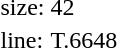<table style="margin-left:40px;">
<tr>
<td>size:</td>
<td>42</td>
</tr>
<tr>
<td>line:</td>
<td>T.6648</td>
</tr>
</table>
